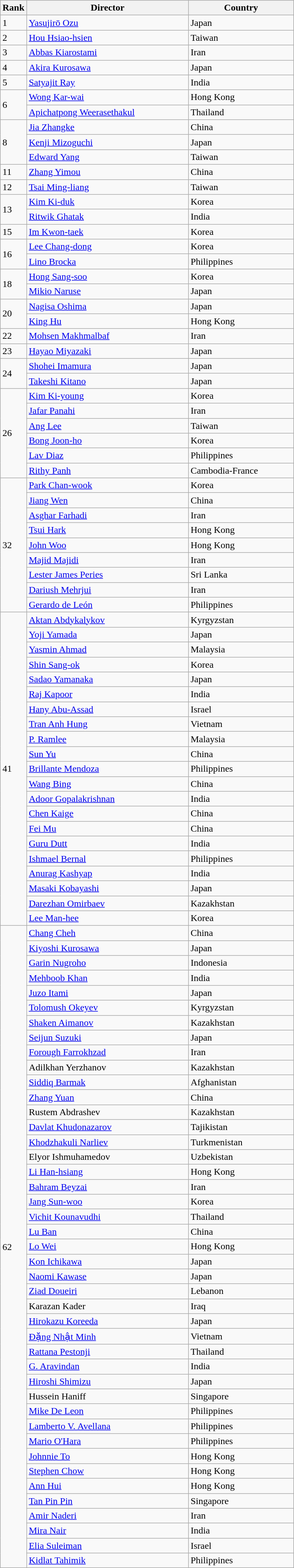<table class="wikitable sortable" style="width:500px">
<tr>
<th width=10>Rank</th>
<th>Director</th>
<th>Country</th>
</tr>
<tr>
<td>1</td>
<td><a href='#'>Yasujirō Ozu</a></td>
<td>Japan</td>
</tr>
<tr>
<td>2</td>
<td><a href='#'>Hou Hsiao-hsien</a></td>
<td>Taiwan</td>
</tr>
<tr>
<td>3</td>
<td><a href='#'>Abbas Kiarostami</a></td>
<td>Iran</td>
</tr>
<tr>
<td>4</td>
<td><a href='#'>Akira Kurosawa</a></td>
<td>Japan</td>
</tr>
<tr>
<td>5</td>
<td><a href='#'>Satyajit Ray</a></td>
<td>India</td>
</tr>
<tr>
<td rowspan=2>6</td>
<td><a href='#'>Wong Kar-wai</a></td>
<td>Hong Kong</td>
</tr>
<tr>
<td><a href='#'>Apichatpong Weerasethakul</a></td>
<td>Thailand</td>
</tr>
<tr>
<td rowspan=3>8</td>
<td><a href='#'>Jia Zhangke</a></td>
<td>China</td>
</tr>
<tr>
<td><a href='#'>Kenji Mizoguchi</a></td>
<td>Japan</td>
</tr>
<tr>
<td><a href='#'>Edward Yang</a></td>
<td>Taiwan</td>
</tr>
<tr>
<td>11</td>
<td><a href='#'>Zhang Yimou</a></td>
<td>China</td>
</tr>
<tr>
<td>12</td>
<td><a href='#'>Tsai Ming-liang</a></td>
<td>Taiwan</td>
</tr>
<tr>
<td rowspan=2>13</td>
<td><a href='#'>Kim Ki-duk</a></td>
<td>Korea</td>
</tr>
<tr>
<td><a href='#'>Ritwik Ghatak</a></td>
<td>India</td>
</tr>
<tr>
<td>15</td>
<td><a href='#'>Im Kwon-taek</a></td>
<td>Korea</td>
</tr>
<tr>
<td rowspan=2>16</td>
<td><a href='#'>Lee Chang-dong</a></td>
<td>Korea</td>
</tr>
<tr>
<td><a href='#'>Lino Brocka</a></td>
<td>Philippines</td>
</tr>
<tr>
<td rowspan=2>18</td>
<td><a href='#'>Hong Sang-soo</a></td>
<td>Korea</td>
</tr>
<tr>
<td><a href='#'>Mikio Naruse</a></td>
<td>Japan</td>
</tr>
<tr>
<td rowspan=2>20</td>
<td><a href='#'>Nagisa Oshima</a></td>
<td>Japan</td>
</tr>
<tr>
<td><a href='#'>King Hu</a></td>
<td>Hong Kong</td>
</tr>
<tr>
<td>22</td>
<td><a href='#'>Mohsen Makhmalbaf</a></td>
<td>Iran</td>
</tr>
<tr>
<td>23</td>
<td><a href='#'>Hayao Miyazaki</a></td>
<td>Japan</td>
</tr>
<tr>
<td rowspan=2>24</td>
<td><a href='#'>Shohei Imamura</a></td>
<td>Japan</td>
</tr>
<tr>
<td><a href='#'>Takeshi Kitano</a></td>
<td>Japan</td>
</tr>
<tr>
<td rowspan=6>26</td>
<td><a href='#'>Kim Ki-young</a></td>
<td>Korea</td>
</tr>
<tr>
<td><a href='#'>Jafar Panahi</a></td>
<td>Iran</td>
</tr>
<tr>
<td><a href='#'>Ang Lee</a></td>
<td>Taiwan</td>
</tr>
<tr>
<td><a href='#'>Bong Joon-ho</a></td>
<td>Korea</td>
</tr>
<tr>
<td><a href='#'>Lav Diaz</a></td>
<td>Philippines</td>
</tr>
<tr>
<td><a href='#'>Rithy Panh</a></td>
<td>Cambodia-France</td>
</tr>
<tr>
<td rowspan=9>32</td>
<td><a href='#'>Park Chan-wook</a></td>
<td>Korea</td>
</tr>
<tr>
<td><a href='#'>Jiang Wen</a></td>
<td>China</td>
</tr>
<tr>
<td><a href='#'>Asghar Farhadi</a></td>
<td>Iran</td>
</tr>
<tr>
<td><a href='#'>Tsui Hark</a></td>
<td>Hong Kong</td>
</tr>
<tr>
<td><a href='#'>John Woo</a></td>
<td>Hong Kong</td>
</tr>
<tr>
<td><a href='#'>Majid Majidi</a></td>
<td>Iran</td>
</tr>
<tr>
<td><a href='#'>Lester James Peries</a></td>
<td>Sri Lanka</td>
</tr>
<tr>
<td><a href='#'>Dariush Mehrjui</a></td>
<td>Iran</td>
</tr>
<tr>
<td><a href='#'>Gerardo de León</a></td>
<td>Philippines</td>
</tr>
<tr>
<td rowspan=21>41</td>
<td><a href='#'>Aktan Abdykalykov</a></td>
<td>Kyrgyzstan</td>
</tr>
<tr>
<td><a href='#'>Yoji Yamada</a></td>
<td>Japan</td>
</tr>
<tr>
<td><a href='#'>Yasmin Ahmad</a></td>
<td>Malaysia</td>
</tr>
<tr>
<td><a href='#'>Shin Sang-ok</a></td>
<td>Korea</td>
</tr>
<tr>
<td><a href='#'>Sadao Yamanaka</a></td>
<td>Japan</td>
</tr>
<tr>
<td><a href='#'>Raj Kapoor</a></td>
<td>India</td>
</tr>
<tr>
<td><a href='#'>Hany Abu-Assad</a></td>
<td>Israel</td>
</tr>
<tr>
<td><a href='#'>Tran Anh Hung</a></td>
<td>Vietnam</td>
</tr>
<tr>
<td><a href='#'>P. Ramlee</a></td>
<td>Malaysia</td>
</tr>
<tr>
<td><a href='#'>Sun Yu</a></td>
<td>China</td>
</tr>
<tr>
<td><a href='#'>Brillante Mendoza</a></td>
<td>Philippines</td>
</tr>
<tr>
<td><a href='#'>Wang Bing</a></td>
<td>China</td>
</tr>
<tr>
<td><a href='#'>Adoor Gopalakrishnan</a></td>
<td>India</td>
</tr>
<tr>
<td><a href='#'>Chen Kaige</a></td>
<td>China</td>
</tr>
<tr>
<td><a href='#'>Fei Mu</a></td>
<td>China</td>
</tr>
<tr>
<td><a href='#'>Guru Dutt</a></td>
<td>India</td>
</tr>
<tr>
<td><a href='#'>Ishmael Bernal</a></td>
<td>Philippines</td>
</tr>
<tr>
<td><a href='#'>Anurag Kashyap</a></td>
<td>India</td>
</tr>
<tr>
<td><a href='#'>Masaki Kobayashi</a></td>
<td>Japan</td>
</tr>
<tr>
<td><a href='#'>Darezhan Omirbaev</a></td>
<td>Kazakhstan</td>
</tr>
<tr>
<td><a href='#'>Lee Man-hee</a></td>
<td>Korea</td>
</tr>
<tr>
<td rowspan=43>62</td>
<td><a href='#'>Chang Cheh</a></td>
<td>China</td>
</tr>
<tr>
<td><a href='#'>Kiyoshi Kurosawa</a></td>
<td>Japan</td>
</tr>
<tr>
<td><a href='#'>Garin Nugroho</a></td>
<td>Indonesia</td>
</tr>
<tr>
<td><a href='#'>Mehboob Khan</a></td>
<td>India</td>
</tr>
<tr>
<td><a href='#'>Juzo Itami</a></td>
<td>Japan</td>
</tr>
<tr>
<td><a href='#'>Tolomush Okeyev</a></td>
<td>Kyrgyzstan</td>
</tr>
<tr>
<td><a href='#'>Shaken Aimanov</a></td>
<td>Kazakhstan</td>
</tr>
<tr>
<td><a href='#'>Seijun Suzuki</a></td>
<td>Japan</td>
</tr>
<tr>
<td><a href='#'>Forough Farrokhzad</a></td>
<td>Iran</td>
</tr>
<tr>
<td>Adilkhan Yerzhanov</td>
<td>Kazakhstan</td>
</tr>
<tr>
<td><a href='#'>Siddiq Barmak</a></td>
<td>Afghanistan</td>
</tr>
<tr>
<td><a href='#'>Zhang Yuan</a></td>
<td>China</td>
</tr>
<tr>
<td>Rustem Abdrashev</td>
<td>Kazakhstan</td>
</tr>
<tr>
<td><a href='#'>Davlat Khudonazarov</a></td>
<td>Tajikistan</td>
</tr>
<tr>
<td><a href='#'>Khodzhakuli Narliev</a></td>
<td>Turkmenistan</td>
</tr>
<tr>
<td>Elyor Ishmuhamedov</td>
<td>Uzbekistan</td>
</tr>
<tr>
<td><a href='#'>Li Han-hsiang</a></td>
<td>Hong Kong</td>
</tr>
<tr>
<td><a href='#'>Bahram Beyzai</a></td>
<td>Iran</td>
</tr>
<tr>
<td><a href='#'>Jang Sun-woo</a></td>
<td>Korea</td>
</tr>
<tr>
<td><a href='#'>Vichit Kounavudhi</a></td>
<td>Thailand</td>
</tr>
<tr>
<td><a href='#'>Lu Ban</a></td>
<td>China</td>
</tr>
<tr>
<td><a href='#'>Lo Wei</a></td>
<td>Hong Kong</td>
</tr>
<tr>
<td><a href='#'>Kon Ichikawa</a></td>
<td>Japan</td>
</tr>
<tr>
<td><a href='#'>Naomi Kawase</a></td>
<td>Japan</td>
</tr>
<tr>
<td><a href='#'>Ziad Doueiri</a></td>
<td>Lebanon</td>
</tr>
<tr>
<td>Karazan Kader</td>
<td>Iraq</td>
</tr>
<tr>
<td><a href='#'>Hirokazu Koreeda</a></td>
<td>Japan</td>
</tr>
<tr>
<td><a href='#'>Đặng Nhật Minh</a></td>
<td>Vietnam</td>
</tr>
<tr>
<td><a href='#'>Rattana Pestonji</a></td>
<td>Thailand</td>
</tr>
<tr>
<td><a href='#'>G. Aravindan</a></td>
<td>India</td>
</tr>
<tr>
<td><a href='#'>Hiroshi Shimizu</a></td>
<td>Japan</td>
</tr>
<tr>
<td>Hussein Haniff</td>
<td>Singapore</td>
</tr>
<tr>
<td><a href='#'>Mike De Leon</a></td>
<td>Philippines</td>
</tr>
<tr>
<td><a href='#'>Lamberto V. Avellana</a></td>
<td>Philippines</td>
</tr>
<tr>
<td><a href='#'>Mario O'Hara</a></td>
<td>Philippines</td>
</tr>
<tr>
<td><a href='#'>Johnnie To</a></td>
<td>Hong Kong</td>
</tr>
<tr>
<td><a href='#'>Stephen Chow</a></td>
<td>Hong Kong</td>
</tr>
<tr>
<td><a href='#'>Ann Hui</a></td>
<td>Hong Kong</td>
</tr>
<tr>
<td><a href='#'>Tan Pin Pin</a></td>
<td>Singapore</td>
</tr>
<tr>
<td><a href='#'>Amir Naderi</a></td>
<td>Iran</td>
</tr>
<tr>
<td><a href='#'>Mira Nair</a></td>
<td>India</td>
</tr>
<tr>
<td><a href='#'>Elia Suleiman</a></td>
<td>Israel</td>
</tr>
<tr>
<td><a href='#'>Kidlat Tahimik</a></td>
<td>Philippines</td>
</tr>
</table>
